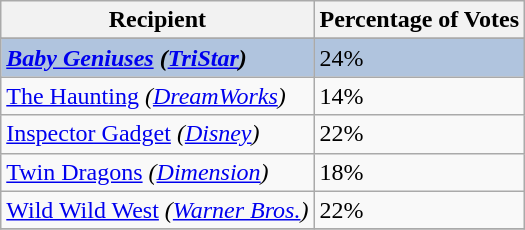<table class="wikitable sortable plainrowheaders" align="centre">
<tr>
<th>Recipient</th>
<th>Percentage of Votes</th>
</tr>
<tr>
</tr>
<tr style="background:#B0C4DE;">
<td><strong><em><a href='#'>Baby Geniuses</a><em> (<a href='#'>TriStar</a>)<strong></td>
<td></strong>24%<strong></td>
</tr>
<tr>
<td></em><a href='#'>The Haunting</a><em> (<a href='#'>DreamWorks</a>)</td>
<td>14%</td>
</tr>
<tr>
<td></em><a href='#'>Inspector Gadget</a><em> (<a href='#'>Disney</a>)</td>
<td>22%</td>
</tr>
<tr>
<td></em><a href='#'>Twin Dragons</a><em> (<a href='#'>Dimension</a>)</td>
<td>18%</td>
</tr>
<tr>
<td></em><a href='#'>Wild Wild West</a><em> (<a href='#'>Warner Bros.</a>)</td>
<td>22%</td>
</tr>
<tr>
</tr>
</table>
